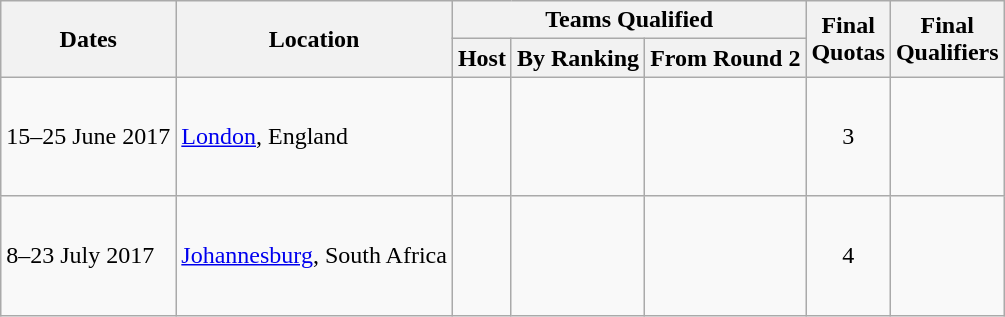<table class=wikitable>
<tr>
<th rowspan=2>Dates</th>
<th rowspan=2>Location</th>
<th colspan=3>Teams Qualified</th>
<th rowspan=2>Final<br>Quotas</th>
<th rowspan=2>Final<br>Qualifiers</th>
</tr>
<tr>
<th>Host</th>
<th>By Ranking</th>
<th>From Round 2</th>
</tr>
<tr>
<td>15–25 June 2017</td>
<td><a href='#'>London</a>, England</td>
<td></td>
<td><br><br><br><br></td>
<td><br><br><br></td>
<td align=center>3</td>
<td><br><br></td>
</tr>
<tr>
<td>8–23 July 2017</td>
<td><a href='#'>Johannesburg</a>, South Africa</td>
<td></td>
<td><br><br><br><br></td>
<td><br><br><br></td>
<td align=center>4</td>
<td><br><br><br></td>
</tr>
</table>
